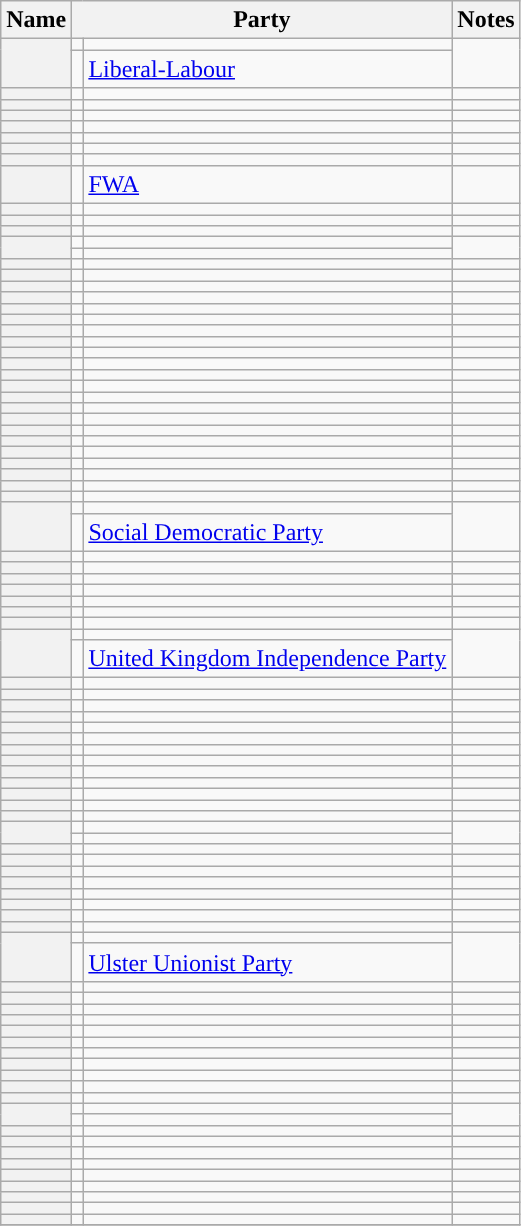<table class="wikitable sortable">
<tr>
<th>Name</th>
<th colspan="2">Party</th>
<th class="unsortable">Notes</th>
</tr>
<tr>
<th rowspan="2"></th>
<td style="background-color: "></td>
<td></td>
<td rowspan="2"></td>
</tr>
<tr>
<td style="background-color: "></td>
<td><a href='#'>Liberal-Labour</a></td>
</tr>
<tr>
<th></th>
<td style="background-color: "></td>
<td></td>
<td></td>
</tr>
<tr>
<th></th>
<td style="background-color: "></td>
<td></td>
<td></td>
</tr>
<tr>
<th></th>
<td style="background-color: "></td>
<td></td>
<td></td>
</tr>
<tr>
<th></th>
<td style="background-color: "></td>
<td></td>
<td></td>
</tr>
<tr>
<th></th>
<td style="background-color: "></td>
<td></td>
<td></td>
</tr>
<tr>
<th></th>
<td style="background-color: "></td>
<td></td>
<td></td>
</tr>
<tr>
<th></th>
<td style="background-color: "></td>
<td></td>
<td></td>
</tr>
<tr>
<th></th>
<td></td>
<td><a href='#'>FWA</a></td>
<td></td>
</tr>
<tr>
<th></th>
<td style="background-color: "></td>
<td></td>
<td></td>
</tr>
<tr>
<th></th>
<td style="background-color: "></td>
<td></td>
<td></td>
</tr>
<tr>
<th></th>
<td style="background-color: "></td>
<td></td>
<td></td>
</tr>
<tr>
<th rowspan="2"></th>
<td style="background-color: "></td>
<td></td>
<td rowspan="2"></td>
</tr>
<tr>
<td style="background-color: "></td>
<td></td>
</tr>
<tr>
<th></th>
<td style="background-color: "></td>
<td></td>
<td></td>
</tr>
<tr>
<th></th>
<td style="background-color: "></td>
<td></td>
<td></td>
</tr>
<tr>
<th></th>
<td style="background-color: "></td>
<td></td>
<td></td>
</tr>
<tr>
<th></th>
<td style="background-color: "></td>
<td></td>
<td></td>
</tr>
<tr>
<th></th>
<td style="background-color: "></td>
<td></td>
<td></td>
</tr>
<tr>
<th></th>
<td style="background-color: "></td>
<td></td>
<td></td>
</tr>
<tr>
<th></th>
<td style="background-color: "></td>
<td></td>
<td></td>
</tr>
<tr>
<th></th>
<td style="background-color: "></td>
<td></td>
<td></td>
</tr>
<tr>
<th></th>
<td style="background-color: "></td>
<td></td>
<td></td>
</tr>
<tr>
<th></th>
<td style="background-color: "></td>
<td></td>
<td></td>
</tr>
<tr>
<th></th>
<td style="background-color: "></td>
<td></td>
<td></td>
</tr>
<tr>
<th></th>
<td style="background-color: "></td>
<td></td>
<td></td>
</tr>
<tr>
<th></th>
<td style="background-color: "></td>
<td></td>
<td></td>
</tr>
<tr>
<th></th>
<td style="background-color: "></td>
<td></td>
<td></td>
</tr>
<tr>
<th></th>
<td style="background-color: "></td>
<td></td>
<td></td>
</tr>
<tr>
<th></th>
<td style="background-color: "></td>
<td></td>
<td></td>
</tr>
<tr>
<th></th>
<td style="background-color: "></td>
<td></td>
<td></td>
</tr>
<tr>
<th></th>
<td style="background-color: "></td>
<td></td>
<td></td>
</tr>
<tr>
<th></th>
<td style="background-color: "></td>
<td></td>
<td></td>
</tr>
<tr>
<th></th>
<td style="background-color: "></td>
<td></td>
<td></td>
</tr>
<tr>
<th></th>
<td style="background-color: "></td>
<td></td>
<td></td>
</tr>
<tr>
<th></th>
<td style="background-color: "></td>
<td></td>
<td></td>
</tr>
<tr>
<th rowspan="2"></th>
<td style="background-color: "></td>
<td></td>
<td rowspan="2"></td>
</tr>
<tr>
<td style="background-color: "></td>
<td><a href='#'>Social Democratic Party</a></td>
</tr>
<tr>
<th></th>
<td style="background-color: "></td>
<td></td>
<td></td>
</tr>
<tr>
<th></th>
<td style="background-color: "></td>
<td></td>
<td></td>
</tr>
<tr>
<th></th>
<td style="background-color: "></td>
<td></td>
<td></td>
</tr>
<tr>
<th></th>
<td style="background-color: "></td>
<td></td>
<td></td>
</tr>
<tr>
<th></th>
<td style="background-color: "></td>
<td></td>
<td></td>
</tr>
<tr>
<th></th>
<td style="background-color: "></td>
<td></td>
<td></td>
</tr>
<tr>
<th></th>
<td style="background-color: "></td>
<td></td>
<td></td>
</tr>
<tr>
<th rowspan="2"></th>
<td style="background-color: "></td>
<td></td>
<td rowspan="2"></td>
</tr>
<tr>
<td style="background-color: "></td>
<td><a href='#'>United Kingdom Independence Party</a></td>
</tr>
<tr>
<th></th>
<td style="background-color: "></td>
<td></td>
<td></td>
</tr>
<tr>
<th></th>
<td style="background-color: "></td>
<td></td>
<td></td>
</tr>
<tr>
<th></th>
<td style="background-color: "></td>
<td></td>
<td></td>
</tr>
<tr>
<th></th>
<td style="background-color: "></td>
<td></td>
<td></td>
</tr>
<tr>
<th></th>
<td style="background-color: "></td>
<td></td>
<td></td>
</tr>
<tr>
<th></th>
<td style="background-color: "></td>
<td></td>
<td></td>
</tr>
<tr>
<th></th>
<td style="background-color: "></td>
<td></td>
<td></td>
</tr>
<tr>
<th></th>
<td style="background-color: "></td>
<td></td>
<td></td>
</tr>
<tr>
<th></th>
<td style="background-color: "></td>
<td></td>
<td></td>
</tr>
<tr>
<th></th>
<td style="background-color: "></td>
<td></td>
<td></td>
</tr>
<tr>
<th></th>
<td style="background-color: "></td>
<td></td>
<td></td>
</tr>
<tr>
<th></th>
<td style="background-color: "></td>
<td></td>
<td></td>
</tr>
<tr>
<th></th>
<td style="background-color: "></td>
<td></td>
<td></td>
</tr>
<tr>
<th rowspan="2"></th>
<td style="background-color: "></td>
<td></td>
<td rowspan="2"></td>
</tr>
<tr>
<td style="background-color: "></td>
<td></td>
</tr>
<tr>
<th></th>
<td style="background-color: "></td>
<td></td>
<td></td>
</tr>
<tr>
<th></th>
<td style="background-color: "></td>
<td></td>
<td></td>
</tr>
<tr>
<th></th>
<td style="background-color: "></td>
<td></td>
<td></td>
</tr>
<tr>
<th></th>
<td style="background-color: "></td>
<td></td>
<td></td>
</tr>
<tr>
<th></th>
<td style="background-color: "></td>
<td></td>
<td></td>
</tr>
<tr>
<th></th>
<td style="background-color: "></td>
<td></td>
<td></td>
</tr>
<tr>
<th></th>
<td style="background-color: "></td>
<td></td>
<td></td>
</tr>
<tr>
<th></th>
<td style="background-color: "></td>
<td></td>
<td></td>
</tr>
<tr>
<th rowspan="2"></th>
<td style="background-color: "></td>
<td></td>
<td rowspan="2"></td>
</tr>
<tr>
<td style="background-color: "></td>
<td><a href='#'>Ulster Unionist Party</a></td>
</tr>
<tr>
<th></th>
<td style="background-color: "></td>
<td></td>
<td></td>
</tr>
<tr>
<th></th>
<td style="background-color: "></td>
<td></td>
<td></td>
</tr>
<tr>
<th></th>
<td style="background-color: "></td>
<td></td>
<td></td>
</tr>
<tr>
<th></th>
<td style="background-color: "></td>
<td></td>
<td></td>
</tr>
<tr>
<th></th>
<td style="background-color: "></td>
<td></td>
<td></td>
</tr>
<tr>
<th></th>
<td style="background-color: "></td>
<td></td>
<td></td>
</tr>
<tr>
<th></th>
<td style="background-color: "></td>
<td></td>
<td></td>
</tr>
<tr>
<th></th>
<td style="background-color: "></td>
<td></td>
<td></td>
</tr>
<tr>
<th></th>
<td style="background-color: "></td>
<td></td>
<td></td>
</tr>
<tr>
<th></th>
<td style="background-color: "></td>
<td></td>
<td></td>
</tr>
<tr>
<th></th>
<td style="background-color: "></td>
<td></td>
<td></td>
</tr>
<tr>
<th rowspan="2"></th>
<td style="background-color: "></td>
<td></td>
<td rowspan="2"></td>
</tr>
<tr>
<td style="background-color: "></td>
<td></td>
</tr>
<tr>
<th></th>
<td style="background-color: "></td>
<td></td>
<td></td>
</tr>
<tr>
<th></th>
<td style="background-color: "></td>
<td></td>
<td></td>
</tr>
<tr>
<th></th>
<td style="background-color: "></td>
<td></td>
<td></td>
</tr>
<tr>
<th></th>
<td style="background-color: "></td>
<td></td>
<td></td>
</tr>
<tr>
<th></th>
<td style="background-color: "></td>
<td></td>
<td></td>
</tr>
<tr>
<th></th>
<td style="background-color: "></td>
<td></td>
<td></td>
</tr>
<tr>
<th></th>
<td style="background-color: "></td>
<td></td>
<td></td>
</tr>
<tr>
<th></th>
<td style="background-color: "></td>
<td></td>
<td></td>
</tr>
<tr>
<th></th>
<td style="background-color: "></td>
<td></td>
<td></td>
</tr>
<tr>
</tr>
</table>
